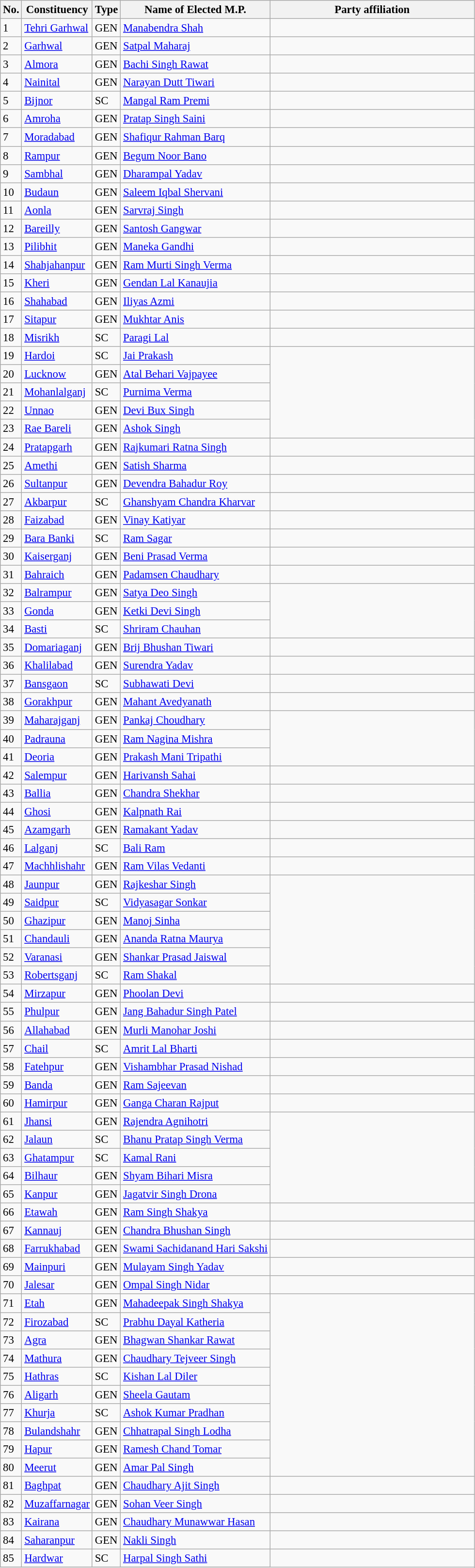<table class="wikitable" style="font-size:95%;">
<tr>
<th>No.</th>
<th>Constituency</th>
<th>Type</th>
<th>Name of Elected M.P.</th>
<th colspan="2" style="width:18em">Party affiliation</th>
</tr>
<tr>
<td>1</td>
<td><a href='#'>Tehri Garhwal</a></td>
<td>GEN</td>
<td><a href='#'>Manabendra Shah</a></td>
<td></td>
</tr>
<tr>
<td>2</td>
<td><a href='#'>Garhwal</a></td>
<td>GEN</td>
<td><a href='#'>Satpal Maharaj</a></td>
<td></td>
</tr>
<tr>
<td>3</td>
<td><a href='#'>Almora</a></td>
<td>GEN</td>
<td><a href='#'>Bachi Singh Rawat</a></td>
<td></td>
</tr>
<tr>
<td>4</td>
<td><a href='#'>Nainital</a></td>
<td>GEN</td>
<td><a href='#'>Narayan Dutt Tiwari</a></td>
<td></td>
</tr>
<tr>
<td>5</td>
<td><a href='#'>Bijnor</a></td>
<td>SC</td>
<td><a href='#'>Mangal Ram Premi</a></td>
<td></td>
</tr>
<tr>
<td>6</td>
<td><a href='#'>Amroha</a></td>
<td>GEN</td>
<td><a href='#'>Pratap Singh Saini</a></td>
<td></td>
</tr>
<tr>
<td>7</td>
<td><a href='#'>Moradabad</a></td>
<td>GEN</td>
<td><a href='#'>Shafiqur Rahman Barq</a></td>
</tr>
<tr>
<td>8</td>
<td><a href='#'>Rampur</a></td>
<td>GEN</td>
<td><a href='#'>Begum Noor Bano</a></td>
<td></td>
</tr>
<tr>
<td>9</td>
<td><a href='#'>Sambhal</a></td>
<td>GEN</td>
<td><a href='#'>Dharampal Yadav</a></td>
<td></td>
</tr>
<tr>
<td>10</td>
<td><a href='#'>Budaun</a></td>
<td>GEN</td>
<td><a href='#'>Saleem Iqbal Shervani</a></td>
<td></td>
</tr>
<tr>
<td>11</td>
<td><a href='#'>Aonla</a></td>
<td>GEN</td>
<td><a href='#'>Sarvraj Singh</a></td>
</tr>
<tr>
<td>12</td>
<td><a href='#'>Bareilly</a></td>
<td>GEN</td>
<td><a href='#'>Santosh Gangwar</a></td>
<td></td>
</tr>
<tr>
<td>13</td>
<td><a href='#'>Pilibhit</a></td>
<td>GEN</td>
<td><a href='#'>Maneka Gandhi</a></td>
<td></td>
</tr>
<tr>
<td>14</td>
<td><a href='#'>Shahjahanpur</a></td>
<td>GEN</td>
<td><a href='#'>Ram Murti Singh Verma</a></td>
<td></td>
</tr>
<tr>
<td>15</td>
<td><a href='#'>Kheri</a></td>
<td>GEN</td>
<td><a href='#'>Gendan Lal Kanaujia</a></td>
<td></td>
</tr>
<tr>
<td>16</td>
<td><a href='#'>Shahabad</a></td>
<td>GEN</td>
<td><a href='#'>Iliyas Azmi</a></td>
<td></td>
</tr>
<tr>
<td>17</td>
<td><a href='#'>Sitapur</a></td>
<td>GEN</td>
<td><a href='#'>Mukhtar Anis</a></td>
<td></td>
</tr>
<tr>
<td>18</td>
<td><a href='#'>Misrikh</a></td>
<td>SC</td>
<td><a href='#'>Paragi Lal</a></td>
<td></td>
</tr>
<tr>
<td>19</td>
<td><a href='#'>Hardoi</a></td>
<td>SC</td>
<td><a href='#'>Jai Prakash</a></td>
</tr>
<tr>
<td>20</td>
<td><a href='#'>Lucknow</a></td>
<td>GEN</td>
<td><a href='#'>Atal Behari Vajpayee</a></td>
</tr>
<tr>
<td>21</td>
<td><a href='#'>Mohanlalganj</a></td>
<td>SC</td>
<td><a href='#'>Purnima Verma</a></td>
</tr>
<tr>
<td>22</td>
<td><a href='#'>Unnao</a></td>
<td>GEN</td>
<td><a href='#'>Devi Bux Singh</a></td>
</tr>
<tr>
<td>23</td>
<td><a href='#'>Rae Bareli</a></td>
<td>GEN</td>
<td><a href='#'>Ashok Singh</a></td>
</tr>
<tr>
<td>24</td>
<td><a href='#'>Pratapgarh</a></td>
<td>GEN</td>
<td><a href='#'>Rajkumari Ratna Singh</a></td>
<td></td>
</tr>
<tr>
<td>25</td>
<td><a href='#'>Amethi</a></td>
<td>GEN</td>
<td><a href='#'>Satish Sharma</a></td>
</tr>
<tr>
<td>26</td>
<td><a href='#'>Sultanpur</a></td>
<td>GEN</td>
<td><a href='#'>Devendra Bahadur Roy</a></td>
<td></td>
</tr>
<tr>
<td>27</td>
<td><a href='#'>Akbarpur</a></td>
<td>SC</td>
<td><a href='#'>Ghanshyam Chandra Kharvar</a></td>
<td></td>
</tr>
<tr>
<td>28</td>
<td><a href='#'>Faizabad</a></td>
<td>GEN</td>
<td><a href='#'>Vinay Katiyar</a></td>
<td></td>
</tr>
<tr>
<td>29</td>
<td><a href='#'>Bara Banki</a></td>
<td>SC</td>
<td><a href='#'>Ram Sagar</a></td>
<td></td>
</tr>
<tr>
<td>30</td>
<td><a href='#'>Kaiserganj</a></td>
<td>GEN</td>
<td><a href='#'>Beni Prasad Verma</a></td>
</tr>
<tr>
<td>31</td>
<td><a href='#'>Bahraich</a></td>
<td>GEN</td>
<td><a href='#'>Padamsen Chaudhary</a></td>
<td></td>
</tr>
<tr>
<td>32</td>
<td><a href='#'>Balrampur</a></td>
<td>GEN</td>
<td><a href='#'>Satya Deo Singh</a></td>
</tr>
<tr>
<td>33</td>
<td><a href='#'>Gonda</a></td>
<td>GEN</td>
<td><a href='#'>Ketki Devi Singh</a></td>
</tr>
<tr>
<td>34</td>
<td><a href='#'>Basti</a></td>
<td>SC</td>
<td><a href='#'>Shriram Chauhan</a></td>
</tr>
<tr>
<td>35</td>
<td><a href='#'>Domariaganj</a></td>
<td>GEN</td>
<td><a href='#'>Brij Bhushan Tiwari</a></td>
<td></td>
</tr>
<tr>
<td>36</td>
<td><a href='#'>Khalilabad</a></td>
<td>GEN</td>
<td><a href='#'>Surendra Yadav</a></td>
<td></td>
</tr>
<tr>
<td>37</td>
<td><a href='#'>Bansgaon</a></td>
<td>SC</td>
<td><a href='#'>Subhawati Devi</a></td>
<td></td>
</tr>
<tr>
<td>38</td>
<td><a href='#'>Gorakhpur</a></td>
<td>GEN</td>
<td><a href='#'>Mahant Avedyanath</a></td>
<td></td>
</tr>
<tr>
<td>39</td>
<td><a href='#'>Maharajganj</a></td>
<td>GEN</td>
<td><a href='#'>Pankaj Choudhary</a></td>
</tr>
<tr>
<td>40</td>
<td><a href='#'>Padrauna</a></td>
<td>GEN</td>
<td><a href='#'>Ram Nagina Mishra</a></td>
</tr>
<tr>
<td>41</td>
<td><a href='#'>Deoria</a></td>
<td>GEN</td>
<td><a href='#'>Prakash Mani Tripathi</a></td>
</tr>
<tr>
<td>42</td>
<td><a href='#'>Salempur</a></td>
<td>GEN</td>
<td><a href='#'>Harivansh Sahai</a></td>
<td></td>
</tr>
<tr>
<td>43</td>
<td><a href='#'>Ballia</a></td>
<td>GEN</td>
<td><a href='#'>Chandra Shekhar</a></td>
<td></td>
</tr>
<tr>
<td>44</td>
<td><a href='#'>Ghosi</a></td>
<td>GEN</td>
<td><a href='#'>Kalpnath Rai</a></td>
<td></td>
</tr>
<tr>
<td>45</td>
<td><a href='#'>Azamgarh</a></td>
<td>GEN</td>
<td><a href='#'>Ramakant Yadav</a></td>
<td></td>
</tr>
<tr>
<td>46</td>
<td><a href='#'>Lalganj</a></td>
<td>SC</td>
<td><a href='#'>Bali Ram</a></td>
<td></td>
</tr>
<tr>
<td>47</td>
<td><a href='#'>Machhlishahr</a></td>
<td>GEN</td>
<td><a href='#'>Ram Vilas Vedanti</a></td>
<td></td>
</tr>
<tr>
<td>48</td>
<td><a href='#'>Jaunpur</a></td>
<td>GEN</td>
<td><a href='#'>Rajkeshar Singh</a></td>
</tr>
<tr>
<td>49</td>
<td><a href='#'>Saidpur</a></td>
<td>SC</td>
<td><a href='#'>Vidyasagar Sonkar</a></td>
</tr>
<tr>
<td>50</td>
<td><a href='#'>Ghazipur</a></td>
<td>GEN</td>
<td><a href='#'>Manoj Sinha</a></td>
</tr>
<tr>
<td>51</td>
<td><a href='#'>Chandauli</a></td>
<td>GEN</td>
<td><a href='#'>Ananda Ratna Maurya</a></td>
</tr>
<tr>
<td>52</td>
<td><a href='#'>Varanasi</a></td>
<td>GEN</td>
<td><a href='#'>Shankar Prasad Jaiswal</a></td>
</tr>
<tr>
<td>53</td>
<td><a href='#'>Robertsganj</a></td>
<td>SC</td>
<td><a href='#'>Ram Shakal</a></td>
</tr>
<tr>
<td>54</td>
<td><a href='#'>Mirzapur</a></td>
<td>GEN</td>
<td><a href='#'>Phoolan Devi</a></td>
<td></td>
</tr>
<tr>
<td>55</td>
<td><a href='#'>Phulpur</a></td>
<td>GEN</td>
<td><a href='#'>Jang Bahadur Singh Patel</a></td>
</tr>
<tr>
<td>56</td>
<td><a href='#'>Allahabad</a></td>
<td>GEN</td>
<td><a href='#'>Murli Manohar Joshi</a></td>
<td></td>
</tr>
<tr>
<td>57</td>
<td><a href='#'>Chail</a></td>
<td>SC</td>
<td><a href='#'>Amrit Lal Bharti</a></td>
</tr>
<tr>
<td>58</td>
<td><a href='#'>Fatehpur</a></td>
<td>GEN</td>
<td><a href='#'>Vishambhar Prasad Nishad</a></td>
<td></td>
</tr>
<tr>
<td>59</td>
<td><a href='#'>Banda</a></td>
<td>GEN</td>
<td><a href='#'>Ram Sajeevan</a></td>
</tr>
<tr>
<td>60</td>
<td><a href='#'>Hamirpur</a></td>
<td>GEN</td>
<td><a href='#'>Ganga Charan Rajput</a></td>
<td></td>
</tr>
<tr>
<td>61</td>
<td><a href='#'>Jhansi</a></td>
<td>GEN</td>
<td><a href='#'>Rajendra Agnihotri</a></td>
</tr>
<tr>
<td>62</td>
<td><a href='#'>Jalaun</a></td>
<td>SC</td>
<td><a href='#'>Bhanu Pratap Singh Verma</a></td>
</tr>
<tr>
<td>63</td>
<td><a href='#'>Ghatampur</a></td>
<td>SC</td>
<td><a href='#'>Kamal Rani</a></td>
</tr>
<tr>
<td>64</td>
<td><a href='#'>Bilhaur</a></td>
<td>GEN</td>
<td><a href='#'>Shyam Bihari Misra</a></td>
</tr>
<tr>
<td>65</td>
<td><a href='#'>Kanpur</a></td>
<td>GEN</td>
<td><a href='#'>Jagatvir Singh Drona</a></td>
</tr>
<tr>
<td>66</td>
<td><a href='#'>Etawah</a></td>
<td>GEN</td>
<td><a href='#'>Ram Singh Shakya</a></td>
<td></td>
</tr>
<tr>
<td>67</td>
<td><a href='#'>Kannauj</a></td>
<td>GEN</td>
<td><a href='#'>Chandra Bhushan Singh</a></td>
</tr>
<tr>
<td>68</td>
<td><a href='#'>Farrukhabad</a></td>
<td>GEN</td>
<td><a href='#'>Swami Sachidanand Hari Sakshi</a></td>
<td></td>
</tr>
<tr>
<td>69</td>
<td><a href='#'>Mainpuri</a></td>
<td>GEN</td>
<td><a href='#'>Mulayam Singh Yadav</a></td>
<td></td>
</tr>
<tr>
<td>70</td>
<td><a href='#'>Jalesar</a></td>
<td>GEN</td>
<td><a href='#'>Ompal Singh Nidar</a></td>
<td></td>
</tr>
<tr>
<td>71</td>
<td><a href='#'>Etah</a></td>
<td>GEN</td>
<td><a href='#'>Mahadeepak Singh Shakya</a></td>
</tr>
<tr>
<td>72</td>
<td><a href='#'>Firozabad</a></td>
<td>SC</td>
<td><a href='#'>Prabhu Dayal Katheria</a></td>
</tr>
<tr>
<td>73</td>
<td><a href='#'>Agra</a></td>
<td>GEN</td>
<td><a href='#'>Bhagwan Shankar Rawat</a></td>
</tr>
<tr>
<td>74</td>
<td><a href='#'>Mathura</a></td>
<td>GEN</td>
<td><a href='#'>Chaudhary Tejveer Singh</a></td>
</tr>
<tr>
<td>75</td>
<td><a href='#'>Hathras</a></td>
<td>SC</td>
<td><a href='#'>Kishan Lal Diler</a></td>
</tr>
<tr>
<td>76</td>
<td><a href='#'>Aligarh</a></td>
<td>GEN</td>
<td><a href='#'>Sheela Gautam</a></td>
</tr>
<tr>
<td>77</td>
<td><a href='#'>Khurja</a></td>
<td>SC</td>
<td><a href='#'>Ashok Kumar Pradhan</a></td>
</tr>
<tr>
<td>78</td>
<td><a href='#'>Bulandshahr</a></td>
<td>GEN</td>
<td><a href='#'>Chhatrapal Singh Lodha</a></td>
</tr>
<tr>
<td>79</td>
<td><a href='#'>Hapur</a></td>
<td>GEN</td>
<td><a href='#'>Ramesh Chand Tomar</a></td>
</tr>
<tr>
<td>80</td>
<td><a href='#'>Meerut</a></td>
<td>GEN</td>
<td><a href='#'>Amar Pal Singh</a></td>
</tr>
<tr>
<td>81</td>
<td><a href='#'>Baghpat</a></td>
<td>GEN</td>
<td><a href='#'>Chaudhary Ajit Singh</a></td>
<td></td>
</tr>
<tr>
<td>82</td>
<td><a href='#'>Muzaffarnagar</a></td>
<td>GEN</td>
<td><a href='#'>Sohan Veer Singh</a></td>
<td></td>
</tr>
<tr>
<td>83</td>
<td><a href='#'>Kairana</a></td>
<td>GEN</td>
<td><a href='#'>Chaudhary Munawwar Hasan</a></td>
<td></td>
</tr>
<tr>
<td>84</td>
<td><a href='#'>Saharanpur</a></td>
<td>GEN</td>
<td><a href='#'>Nakli Singh</a></td>
<td></td>
</tr>
<tr>
<td>85</td>
<td><a href='#'>Hardwar</a></td>
<td>SC</td>
<td><a href='#'>Harpal Singh Sathi</a></td>
</tr>
<tr>
</tr>
</table>
